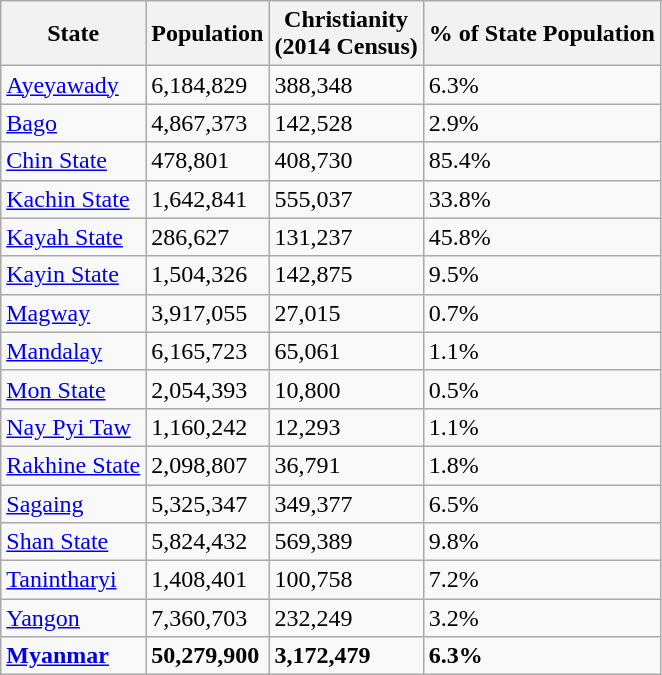<table class="wikitable sortable">
<tr>
<th>State</th>
<th>Population</th>
<th>Christianity<br>(2014 Census)</th>
<th>% of State Population</th>
</tr>
<tr>
<td><a href='#'>Ayeyawady</a></td>
<td>6,184,829</td>
<td>388,348</td>
<td>6.3%</td>
</tr>
<tr>
<td><a href='#'>Bago</a></td>
<td>4,867,373</td>
<td>142,528</td>
<td>2.9%</td>
</tr>
<tr>
<td><a href='#'>Chin State</a></td>
<td>478,801</td>
<td>408,730</td>
<td>85.4%</td>
</tr>
<tr>
<td><a href='#'>Kachin State</a></td>
<td>1,642,841</td>
<td>555,037</td>
<td>33.8%</td>
</tr>
<tr>
<td><a href='#'>Kayah State</a></td>
<td>286,627</td>
<td>131,237</td>
<td>45.8%</td>
</tr>
<tr>
<td><a href='#'>Kayin State</a></td>
<td>1,504,326</td>
<td>142,875</td>
<td>9.5%</td>
</tr>
<tr>
<td><a href='#'>Magway</a></td>
<td>3,917,055</td>
<td>27,015</td>
<td>0.7%</td>
</tr>
<tr>
<td><a href='#'>Mandalay</a></td>
<td>6,165,723</td>
<td>65,061</td>
<td>1.1%</td>
</tr>
<tr>
<td><a href='#'>Mon State</a></td>
<td>2,054,393</td>
<td>10,800</td>
<td>0.5%</td>
</tr>
<tr>
<td><a href='#'>Nay Pyi Taw</a></td>
<td>1,160,242</td>
<td>12,293</td>
<td>1.1%</td>
</tr>
<tr>
<td><a href='#'>Rakhine State</a></td>
<td>2,098,807</td>
<td>36,791</td>
<td>1.8%</td>
</tr>
<tr>
<td><a href='#'>Sagaing</a></td>
<td>5,325,347</td>
<td>349,377</td>
<td>6.5%</td>
</tr>
<tr>
<td><a href='#'>Shan State</a></td>
<td>5,824,432</td>
<td>569,389</td>
<td>9.8%</td>
</tr>
<tr>
<td><a href='#'>Tanintharyi</a></td>
<td>1,408,401</td>
<td>100,758</td>
<td>7.2%</td>
</tr>
<tr>
<td><a href='#'>Yangon</a></td>
<td>7,360,703</td>
<td>232,249</td>
<td>3.2%</td>
</tr>
<tr>
<td><strong><a href='#'>Myanmar</a></strong></td>
<td><strong>50,279,900</strong></td>
<td><strong>3,172,479</strong></td>
<td><strong>6.3%</strong></td>
</tr>
</table>
